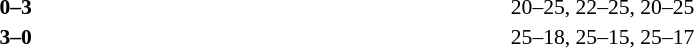<table width=85% cellspacing=1 style=font-size:90%>
<tr>
<th width=20%></th>
<th width=12%></th>
<th width=20%></th>
<th width=33%></th>
</tr>
<tr>
<td align=right></td>
<td align=center><strong>0–3</strong></td>
<td><strong></strong></td>
<td>20–25, 22–25, 20–25</td>
</tr>
<tr>
<td align=right><strong></strong></td>
<td align=center><strong>3–0</strong></td>
<td></td>
<td>25–18, 25–15, 25–17</td>
</tr>
</table>
